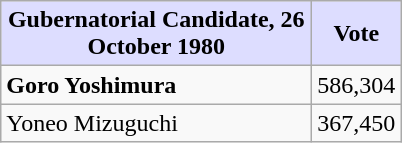<table class="wikitable">
<tr>
<th style="background:#ddf; width:200px;">Gubernatorial Candidate, 26 October 1980</th>
<th style="background:#ddf; width:50px;">Vote</th>
</tr>
<tr>
<td><strong>Goro Yoshimura</strong></td>
<td>586,304</td>
</tr>
<tr>
<td>Yoneo Mizuguchi</td>
<td>367,450</td>
</tr>
</table>
